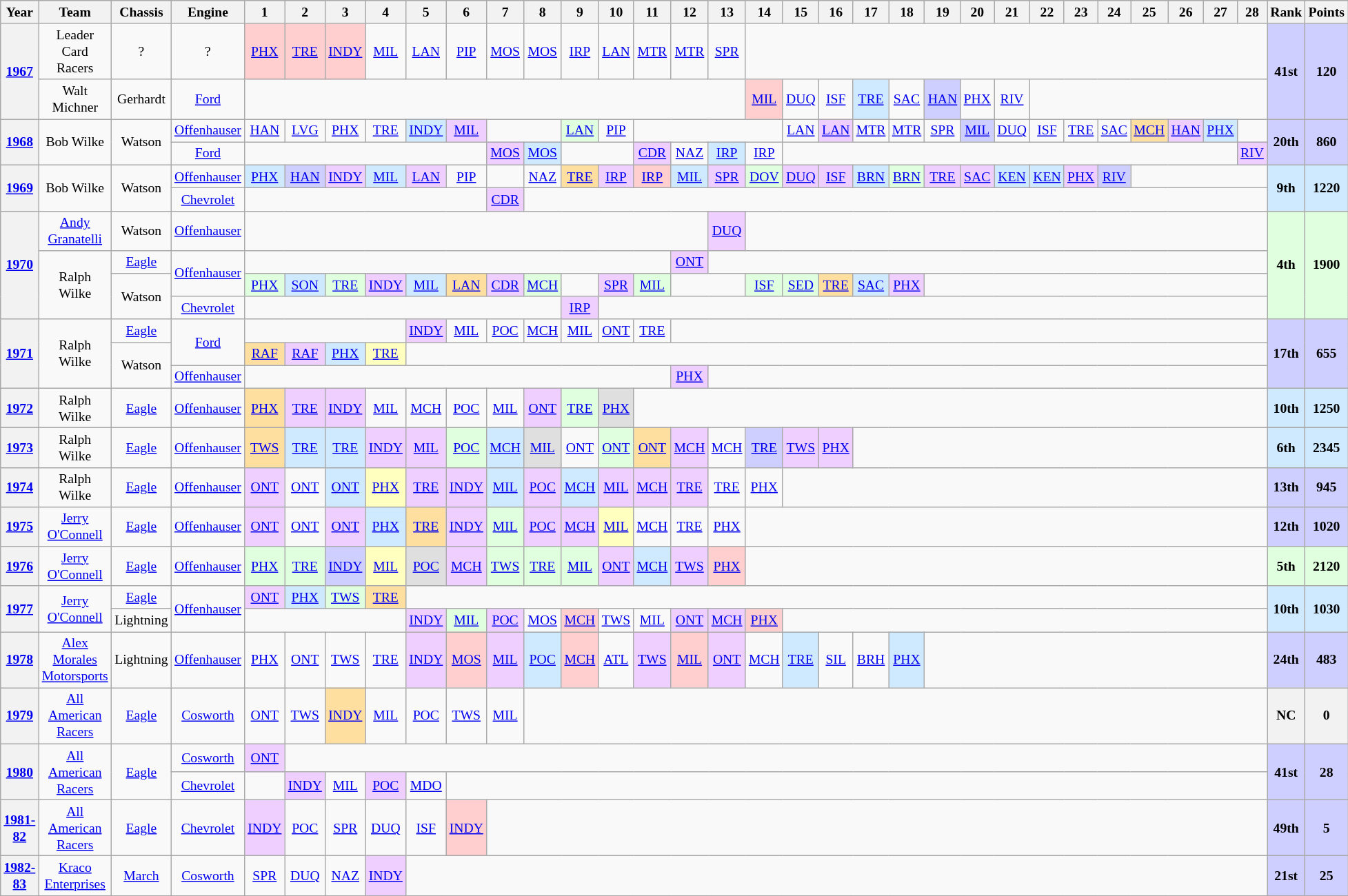<table class="wikitable" style="text-align:center; font-size:82%">
<tr>
<th>Year</th>
<th>Team</th>
<th>Chassis</th>
<th>Engine</th>
<th>1</th>
<th>2</th>
<th>3</th>
<th>4</th>
<th>5</th>
<th>6</th>
<th>7</th>
<th>8</th>
<th>9</th>
<th>10</th>
<th>11</th>
<th>12</th>
<th>13</th>
<th>14</th>
<th>15</th>
<th>16</th>
<th>17</th>
<th>18</th>
<th>19</th>
<th>20</th>
<th>21</th>
<th>22</th>
<th>23</th>
<th>24</th>
<th>25</th>
<th>26</th>
<th>27</th>
<th>28</th>
<th>Rank</th>
<th>Points</th>
</tr>
<tr>
<th rowspan=2><a href='#'>1967</a></th>
<td>Leader Card Racers</td>
<td>?</td>
<td>?</td>
<td style="background:#FFCFCF;"><a href='#'>PHX</a><br></td>
<td style="background:#FFCFCF;"><a href='#'>TRE</a><br></td>
<td style="background:#FFCFCF;"><a href='#'>INDY</a><br></td>
<td><a href='#'>MIL</a></td>
<td><a href='#'>LAN</a></td>
<td><a href='#'>PIP</a></td>
<td><a href='#'>MOS</a></td>
<td><a href='#'>MOS</a></td>
<td><a href='#'>IRP</a></td>
<td><a href='#'>LAN</a></td>
<td><a href='#'>MTR</a></td>
<td><a href='#'>MTR</a></td>
<td><a href='#'>SPR</a></td>
<td colspan=15></td>
<th style="background:#CFCFFF;" rowspan="2">41st</th>
<th style="background:#CFCFFF;" rowspan="2">120</th>
</tr>
<tr>
<td>Walt Michner</td>
<td>Gerhardt</td>
<td><a href='#'>Ford</a></td>
<td colspan=13></td>
<td style="background:#FFCFCF;"><a href='#'>MIL</a><br></td>
<td><a href='#'>DUQ</a></td>
<td><a href='#'>ISF</a></td>
<td style="background:#CFEAFF;"><a href='#'>TRE</a><br></td>
<td><a href='#'>SAC</a></td>
<td style="background:#CFCFFF;"><a href='#'>HAN</a><br></td>
<td><a href='#'>PHX</a></td>
<td><a href='#'>RIV</a></td>
<td colspan=7></td>
</tr>
<tr>
<th rowspan=2><a href='#'>1968</a></th>
<td rowspan=2>Bob Wilke</td>
<td rowspan=2>Watson</td>
<td><a href='#'>Offenhauser</a></td>
<td><a href='#'>HAN</a></td>
<td><a href='#'>LVG</a></td>
<td><a href='#'>PHX</a></td>
<td><a href='#'>TRE</a></td>
<td style="background:#CFEAFF;"><a href='#'>INDY</a><br></td>
<td style="background:#EFCFFF;"><a href='#'>MIL</a><br></td>
<td colspan=2></td>
<td style="background:#DFFFDF;"><a href='#'>LAN</a><br></td>
<td><a href='#'>PIP</a></td>
<td colspan=4></td>
<td><a href='#'>LAN</a></td>
<td style="background:#EFCFFF;"><a href='#'>LAN</a><br></td>
<td><a href='#'>MTR</a></td>
<td><a href='#'>MTR</a></td>
<td><a href='#'>SPR</a></td>
<td style="background:#CFCFFF;"><a href='#'>MIL</a><br></td>
<td><a href='#'>DUQ</a></td>
<td><a href='#'>ISF</a></td>
<td><a href='#'>TRE</a></td>
<td><a href='#'>SAC</a></td>
<td style="background:#FFDF9F;"><a href='#'>MCH</a><br></td>
<td style="background:#EFCFFF;"><a href='#'>HAN</a><br></td>
<td style="background:#CFEAFF;"><a href='#'>PHX</a><br></td>
<td></td>
<th style="background:#CFCFFF;" rowspan=2>20th</th>
<th style="background:#CFCFFF;" rowspan=2>860</th>
</tr>
<tr>
<td><a href='#'>Ford</a></td>
<td colspan=6></td>
<td style="background:#EFCFFF;"><a href='#'>MOS</a><br></td>
<td style="background:#CFEAFF;"><a href='#'>MOS</a><br></td>
<td colspan=2></td>
<td style="background:#EFCFFF;"><a href='#'>CDR</a><br></td>
<td><a href='#'>NAZ</a></td>
<td style="background:#CFEAFF;"><a href='#'>IRP</a><br></td>
<td><a href='#'>IRP</a></td>
<td colspan=13></td>
<td style="background:#EFCFFF;"><a href='#'>RIV</a><br></td>
</tr>
<tr>
<th rowspan=2><a href='#'>1969</a></th>
<td rowspan=2>Bob Wilke</td>
<td rowspan=2>Watson</td>
<td><a href='#'>Offenhauser</a></td>
<td style="background:#CFEAFF;"><a href='#'>PHX</a><br></td>
<td style="background:#CFCFFF;"><a href='#'>HAN</a><br></td>
<td style="background:#EFCFFF;"><a href='#'>INDY</a><br></td>
<td style="background:#CFEAFF;"><a href='#'>MIL</a><br></td>
<td style="background:#EFCFFF;"><a href='#'>LAN</a><br></td>
<td><a href='#'>PIP</a></td>
<td></td>
<td><a href='#'>NAZ</a></td>
<td style="background:#FFDF9F;"><a href='#'>TRE</a><br></td>
<td style="background:#EFCFFF;"><a href='#'>IRP</a><br></td>
<td style="background:#FFCFCF;"><a href='#'>IRP</a><br></td>
<td style="background:#CFEAFF;"><a href='#'>MIL</a><br></td>
<td style="background:#EFCFFF;"><a href='#'>SPR</a><br></td>
<td style="background:#DFFFDF;"><a href='#'>DOV</a><br></td>
<td style="background:#EFCFFF;"><a href='#'>DUQ</a><br></td>
<td style="background:#EFCFFF;"><a href='#'>ISF</a><br></td>
<td style="background:#CFEAFF;"><a href='#'>BRN</a><br></td>
<td style="background:#DFFFDF;"><a href='#'>BRN</a><br></td>
<td style="background:#EFCFFF;"><a href='#'>TRE</a><br></td>
<td style="background:#EFCFFF;"><a href='#'>SAC</a><br></td>
<td style="background:#CFEAFF;"><a href='#'>KEN</a><br></td>
<td style="background:#CFEAFF;"><a href='#'>KEN</a><br></td>
<td style="background:#EFCFFF;"><a href='#'>PHX</a><br></td>
<td style="background:#CFCFFF;"><a href='#'>RIV</a><br></td>
<td colspan=4></td>
<th style="background:#CFEAFF;" rowspan=2>9th</th>
<th style="background:#CFEAFF;" rowspan=2>1220</th>
</tr>
<tr>
<td><a href='#'>Chevrolet</a></td>
<td colspan=6></td>
<td style="background:#EFCFFF;"><a href='#'>CDR</a><br></td>
<td colspan=21></td>
</tr>
<tr>
<th rowspan=4><a href='#'>1970</a></th>
<td><a href='#'>Andy Granatelli</a></td>
<td>Watson</td>
<td><a href='#'>Offenhauser</a></td>
<td colspan=12></td>
<td style="background:#EFCFFF;"><a href='#'>DUQ</a><br></td>
<td colspan=15></td>
<th style="background:#DFFFDF;" rowspan=4>4th</th>
<th style="background:#DFFFDF;" rowspan=4>1900</th>
</tr>
<tr>
<td rowspan=3>Ralph Wilke</td>
<td><a href='#'>Eagle</a></td>
<td rowspan=2><a href='#'>Offenhauser</a></td>
<td colspan=11></td>
<td style="background:#EFCFFF;"><a href='#'>ONT</a><br></td>
<td colspan=16></td>
</tr>
<tr>
<td rowspan=2>Watson</td>
<td style="background:#DFFFDF;"><a href='#'>PHX</a><br></td>
<td style="background:#CFEAFF;"><a href='#'>SON</a><br></td>
<td style="background:#DFFFDF;"><a href='#'>TRE</a><br></td>
<td style="background:#EFCFFF;"><a href='#'>INDY</a><br></td>
<td style="background:#CFEAFF;"><a href='#'>MIL</a><br></td>
<td style="background:#FFDF9F;"><a href='#'>LAN</a><br></td>
<td style="background:#EFCFFF;"><a href='#'>CDR</a><br></td>
<td style="background:#DFFFDF;"><a href='#'>MCH</a><br></td>
<td></td>
<td style="background:#EFCFFF;"><a href='#'>SPR</a><br></td>
<td style="background:#DFFFDF;"><a href='#'>MIL</a><br></td>
<td colspan=2></td>
<td style="background:#DFFFDF;"><a href='#'>ISF</a><br></td>
<td style="background:#DFFFDF;"><a href='#'>SED</a><br></td>
<td style="background:#FFDF9F;"><a href='#'>TRE</a><br></td>
<td style="background:#CFEAFF;"><a href='#'>SAC</a><br></td>
<td style="background:#EFCFFF;"><a href='#'>PHX</a><br></td>
<td colspan=10></td>
</tr>
<tr>
<td><a href='#'>Chevrolet</a></td>
<td colspan=8></td>
<td style="background:#EFCFFF;"><a href='#'>IRP</a><br></td>
<td colspan=19></td>
</tr>
<tr>
<th rowspan=3><a href='#'>1971</a></th>
<td rowspan=3>Ralph Wilke</td>
<td><a href='#'>Eagle</a></td>
<td rowspan=2><a href='#'>Ford</a></td>
<td colspan=4></td>
<td style="background:#EFCFFF;"><a href='#'>INDY</a><br></td>
<td><a href='#'>MIL</a></td>
<td><a href='#'>POC</a></td>
<td><a href='#'>MCH</a></td>
<td><a href='#'>MIL</a></td>
<td><a href='#'>ONT</a></td>
<td><a href='#'>TRE</a></td>
<td colspan=17></td>
<th style="background:#CFCFFF;" rowspan=3>17th</th>
<th style="background:#CFCFFF;" rowspan=3>655</th>
</tr>
<tr>
<td rowspan=2>Watson</td>
<td style="background:#FFDF9F;"><a href='#'>RAF</a><br></td>
<td style="background:#EFCFFF;"><a href='#'>RAF</a><br></td>
<td style="background:#CFEAFF;"><a href='#'>PHX</a><br></td>
<td style="background:#FFFFBF;"><a href='#'>TRE</a><br></td>
<td colspan=24></td>
</tr>
<tr>
<td><a href='#'>Offenhauser</a></td>
<td colspan=11></td>
<td style="background:#EFCFFF;"><a href='#'>PHX</a><br></td>
<td colspan=16></td>
</tr>
<tr>
<th><a href='#'>1972</a></th>
<td>Ralph Wilke</td>
<td><a href='#'>Eagle</a></td>
<td><a href='#'>Offenhauser</a></td>
<td style="background:#FFDF9F;"><a href='#'>PHX</a><br></td>
<td style="background:#EFCFFF;"><a href='#'>TRE</a><br></td>
<td style="background:#EFCFFF;"><a href='#'>INDY</a><br></td>
<td><a href='#'>MIL</a></td>
<td><a href='#'>MCH</a></td>
<td><a href='#'>POC</a></td>
<td><a href='#'>MIL</a></td>
<td style="background:#EFCFFF;"><a href='#'>ONT</a><br></td>
<td style="background:#DFFFDF;"><a href='#'>TRE</a><br></td>
<td style="background:#DFDFDF;"><a href='#'>PHX</a><br></td>
<td colspan=18></td>
<th style="background:#CFEAFF;">10th</th>
<th style="background:#CFEAFF;">1250</th>
</tr>
<tr>
<th><a href='#'>1973</a></th>
<td>Ralph Wilke</td>
<td><a href='#'>Eagle</a></td>
<td><a href='#'>Offenhauser</a></td>
<td style="background:#FFDF9F;"><a href='#'>TWS</a><br></td>
<td style="background:#CFEAFF;"><a href='#'>TRE</a><br></td>
<td style="background:#CFEAFF;"><a href='#'>TRE</a><br></td>
<td style="background:#EFCFFF;"><a href='#'>INDY</a><br></td>
<td style="background:#EFCFFF;"><a href='#'>MIL</a><br></td>
<td style="background:#DFFFDF;"><a href='#'>POC</a><br></td>
<td style="background:#CFEAFF;"><a href='#'>MCH</a><br></td>
<td style="background:#DFDFDF;"><a href='#'>MIL</a><br></td>
<td><a href='#'>ONT</a></td>
<td style="background:#DFFFDF;"><a href='#'>ONT</a><br></td>
<td style="background:#FFDF9F;"><a href='#'>ONT</a><br></td>
<td style="background:#EFCFFF;"><a href='#'>MCH</a><br></td>
<td><a href='#'>MCH</a></td>
<td style="background:#CFCFFF;"><a href='#'>TRE</a><br></td>
<td style="background:#EFCFFF;"><a href='#'>TWS</a><br></td>
<td style="background:#EFCFFF;"><a href='#'>PHX</a><br></td>
<td colspan=12></td>
<th style="background:#CFEAFF;">6th</th>
<th style="background:#CFEAFF;">2345</th>
</tr>
<tr>
<th><a href='#'>1974</a></th>
<td>Ralph Wilke</td>
<td><a href='#'>Eagle</a></td>
<td><a href='#'>Offenhauser</a></td>
<td style="background:#EFCFFF;"><a href='#'>ONT</a><br></td>
<td><a href='#'>ONT</a></td>
<td style="background:#CFEAFF;"><a href='#'>ONT</a><br></td>
<td style="background:#FFFFBF;"><a href='#'>PHX</a><br></td>
<td style="background:#EFCFFF;"><a href='#'>TRE</a><br></td>
<td style="background:#EFCFFF;"><a href='#'>INDY</a><br></td>
<td style="background:#CFEAFF;"><a href='#'>MIL</a><br></td>
<td style="background:#EFCFFF;"><a href='#'>POC</a><br></td>
<td style="background:#CFEAFF;"><a href='#'>MCH</a><br></td>
<td style="background:#EFCFFF;"><a href='#'>MIL</a><br></td>
<td style="background:#EFCFFF;"><a href='#'>MCH</a><br></td>
<td style="background:#EFCFFF;"><a href='#'>TRE</a><br></td>
<td><a href='#'>TRE</a></td>
<td><a href='#'>PHX</a></td>
<td colspan=14></td>
<th style="background:#CFCFFF;">13th</th>
<th style="background:#CFCFFF;">945</th>
</tr>
<tr>
<th><a href='#'>1975</a></th>
<td><a href='#'>Jerry O'Connell</a></td>
<td><a href='#'>Eagle</a></td>
<td><a href='#'>Offenhauser</a></td>
<td style="background:#EFCFFF;"><a href='#'>ONT</a><br></td>
<td><a href='#'>ONT</a></td>
<td style="background:#EFCFFF;"><a href='#'>ONT</a><br></td>
<td style="background:#CFEAFF;"><a href='#'>PHX</a><br></td>
<td style="background:#FFDF9F;"><a href='#'>TRE</a><br></td>
<td style="background:#EFCFFF;"><a href='#'>INDY</a><br></td>
<td style="background:#DFFFDF;"><a href='#'>MIL</a><br></td>
<td style="background:#EFCFFF;"><a href='#'>POC</a><br></td>
<td style="background:#EFCFFF;"><a href='#'>MCH</a><br></td>
<td style="background:#FFFFBF;"><a href='#'>MIL</a><br></td>
<td><a href='#'>MCH</a></td>
<td><a href='#'>TRE</a></td>
<td><a href='#'>PHX</a></td>
<td colspan=15></td>
<th style="background:#CFCFFF;">12th</th>
<th style="background:#CFCFFF;">1020</th>
</tr>
<tr>
<th><a href='#'>1976</a></th>
<td><a href='#'>Jerry O'Connell</a></td>
<td><a href='#'>Eagle</a></td>
<td><a href='#'>Offenhauser</a></td>
<td style="background:#DFFFDF;"><a href='#'>PHX</a><br></td>
<td style="background:#DFFFDF;"><a href='#'>TRE</a><br></td>
<td style="background:#CFCFFF;"><a href='#'>INDY</a><br></td>
<td style="background:#FFFFBF;"><a href='#'>MIL</a><br></td>
<td style="background:#DFDFDF;"><a href='#'>POC</a><br></td>
<td style="background:#EFCFFF;"><a href='#'>MCH</a><br></td>
<td style="background:#DFFFDF;"><a href='#'>TWS</a><br></td>
<td style="background:#DFFFDF;"><a href='#'>TRE</a><br></td>
<td style="background:#DFFFDF;"><a href='#'>MIL</a><br></td>
<td style="background:#EFCFFF;"><a href='#'>ONT</a><br></td>
<td style="background:#CFEAFF;"><a href='#'>MCH</a><br></td>
<td style="background:#EFCFFF;"><a href='#'>TWS</a><br></td>
<td style="background:#FFCFCF;"><a href='#'>PHX</a><br></td>
<td colspan=15></td>
<th style="background:#DFFFDF;">5th</th>
<th style="background:#DFFFDF;">2120</th>
</tr>
<tr>
<th rowspan=2><a href='#'>1977</a></th>
<td rowspan=2><a href='#'>Jerry O'Connell</a></td>
<td><a href='#'>Eagle</a></td>
<td rowspan=2><a href='#'>Offenhauser</a></td>
<td style="background:#EFCFFF;"><a href='#'>ONT</a><br></td>
<td style="background:#CFEAFF;"><a href='#'>PHX</a><br></td>
<td style="background:#DFFFDF;"><a href='#'>TWS</a><br></td>
<td style="background:#FFDF9F;"><a href='#'>TRE</a><br></td>
<td colspan=24></td>
<th style="background:#CFEAFF;" rowspan=2>10th</th>
<th style="background:#CFEAFF;" rowspan=2>1030</th>
</tr>
<tr>
<td>Lightning</td>
<td colspan=4></td>
<td style="background:#EFCFFF;"><a href='#'>INDY</a><br></td>
<td style="background:#DFFFDF;"><a href='#'>MIL</a><br></td>
<td style="background:#EFCFFF;"><a href='#'>POC</a><br></td>
<td><a href='#'>MOS</a></td>
<td style="background:#FFCFCF;"><a href='#'>MCH</a><br></td>
<td><a href='#'>TWS</a></td>
<td><a href='#'>MIL</a></td>
<td style="background:#EFCFFF;"><a href='#'>ONT</a><br></td>
<td style="background:#EFCFFF;"><a href='#'>MCH</a><br></td>
<td style="background:#FFCFCF;"><a href='#'>PHX</a><br></td>
<td colspan=14></td>
</tr>
<tr>
<th><a href='#'>1978</a></th>
<td><a href='#'>Alex Morales Motorsports</a></td>
<td>Lightning</td>
<td><a href='#'>Offenhauser</a></td>
<td><a href='#'>PHX</a></td>
<td><a href='#'>ONT</a></td>
<td><a href='#'>TWS</a></td>
<td><a href='#'>TRE</a></td>
<td style="background:#EFCFFF;"><a href='#'>INDY</a><br></td>
<td style="background:#FFCFCF;"><a href='#'>MOS</a><br></td>
<td style="background:#EFCFFF;"><a href='#'>MIL</a><br></td>
<td style="background:#CFEAFF;"><a href='#'>POC</a><br></td>
<td style="background:#FFCFCF;"><a href='#'>MCH</a><br></td>
<td><a href='#'>ATL</a></td>
<td style="background:#EFCFFF;"><a href='#'>TWS</a><br></td>
<td style="background:#FFCFCF;"><a href='#'>MIL</a><br></td>
<td style="background:#EFCFFF;"><a href='#'>ONT</a><br></td>
<td><a href='#'>MCH</a></td>
<td style="background:#CFEAFF;"><a href='#'>TRE</a><br></td>
<td><a href='#'>SIL</a></td>
<td><a href='#'>BRH</a></td>
<td style="background:#CFEAFF;"><a href='#'>PHX</a><br></td>
<td colspan=10></td>
<th style="background:#CFCFFF;">24th</th>
<th style="background:#CFCFFF;">483</th>
</tr>
<tr>
<th><a href='#'>1979</a></th>
<td><a href='#'>All American Racers</a></td>
<td><a href='#'>Eagle</a></td>
<td><a href='#'>Cosworth</a></td>
<td><a href='#'>ONT</a></td>
<td><a href='#'>TWS</a></td>
<td style="background:#FFDF9F;"><a href='#'>INDY</a><br></td>
<td><a href='#'>MIL</a></td>
<td><a href='#'>POC</a></td>
<td><a href='#'>TWS</a></td>
<td><a href='#'>MIL</a></td>
<td colspan=21></td>
<th>NC</th>
<th>0</th>
</tr>
<tr>
<th rowspan=2><a href='#'>1980</a></th>
<td rowspan=2><a href='#'>All American Racers</a></td>
<td rowspan=2><a href='#'>Eagle</a></td>
<td><a href='#'>Cosworth</a></td>
<td style="background:#EFCFFF;"><a href='#'>ONT</a><br></td>
<td colspan=27></td>
<th style="background:#CFCFFF;" rowspan=2>41st</th>
<th style="background:#CFCFFF;" rowspan=2>28</th>
</tr>
<tr>
<td><a href='#'>Chevrolet</a></td>
<td></td>
<td style="background:#EFCFFF;"><a href='#'>INDY</a><br></td>
<td><a href='#'>MIL</a></td>
<td style="background:#EFCFFF;"><a href='#'>POC</a><br></td>
<td><a href='#'>MDO</a></td>
<td colspan=23></td>
</tr>
<tr>
<th><a href='#'>1981-82</a></th>
<td><a href='#'>All American Racers</a></td>
<td><a href='#'>Eagle</a></td>
<td><a href='#'>Chevrolet</a></td>
<td style="background:#EFCFFF;"><a href='#'>INDY</a><br></td>
<td><a href='#'>POC</a></td>
<td><a href='#'>SPR</a></td>
<td><a href='#'>DUQ</a></td>
<td><a href='#'>ISF</a></td>
<td style="background:#FFCFCF;"><a href='#'>INDY</a><br></td>
<td colspan=22></td>
<th style="background:#CFCFFF;">49th</th>
<th style="background:#CFCFFF;">5</th>
</tr>
<tr>
<th><a href='#'>1982-83</a></th>
<td><a href='#'>Kraco Enterprises</a></td>
<td><a href='#'>March</a></td>
<td><a href='#'>Cosworth</a></td>
<td><a href='#'>SPR</a></td>
<td><a href='#'>DUQ</a></td>
<td><a href='#'>NAZ</a></td>
<td style="background:#EFCFFF;"><a href='#'>INDY</a><br></td>
<td colspan=24></td>
<th style="background:#CFCFFF;">21st</th>
<th style="background:#CFCFFF;">25</th>
</tr>
<tr>
</tr>
</table>
